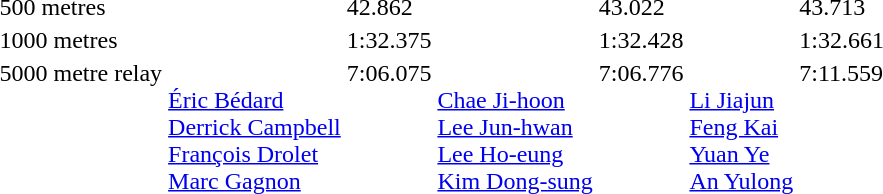<table>
<tr>
<td>500 metres <br> </td>
<td></td>
<td>42.862</td>
<td></td>
<td>43.022</td>
<td></td>
<td>43.713</td>
</tr>
<tr>
<td>1000 metres <br> </td>
<td></td>
<td>1:32.375</td>
<td></td>
<td>1:32.428</td>
<td></td>
<td>1:32.661</td>
</tr>
<tr valign="top">
<td>5000 metre relay <br> </td>
<td> <br> <a href='#'>Éric Bédard</a> <br> <a href='#'>Derrick Campbell</a> <br> <a href='#'>François Drolet</a> <br> <a href='#'>Marc Gagnon</a></td>
<td>7:06.075</td>
<td> <br> <a href='#'>Chae Ji-hoon</a> <br> <a href='#'>Lee Jun-hwan</a> <br> <a href='#'>Lee Ho-eung</a> <br> <a href='#'>Kim Dong-sung</a></td>
<td>7:06.776</td>
<td> <br> <a href='#'>Li Jiajun</a> <br> <a href='#'>Feng Kai</a> <br> <a href='#'>Yuan Ye</a> <br> <a href='#'>An Yulong</a></td>
<td>7:11.559</td>
</tr>
</table>
